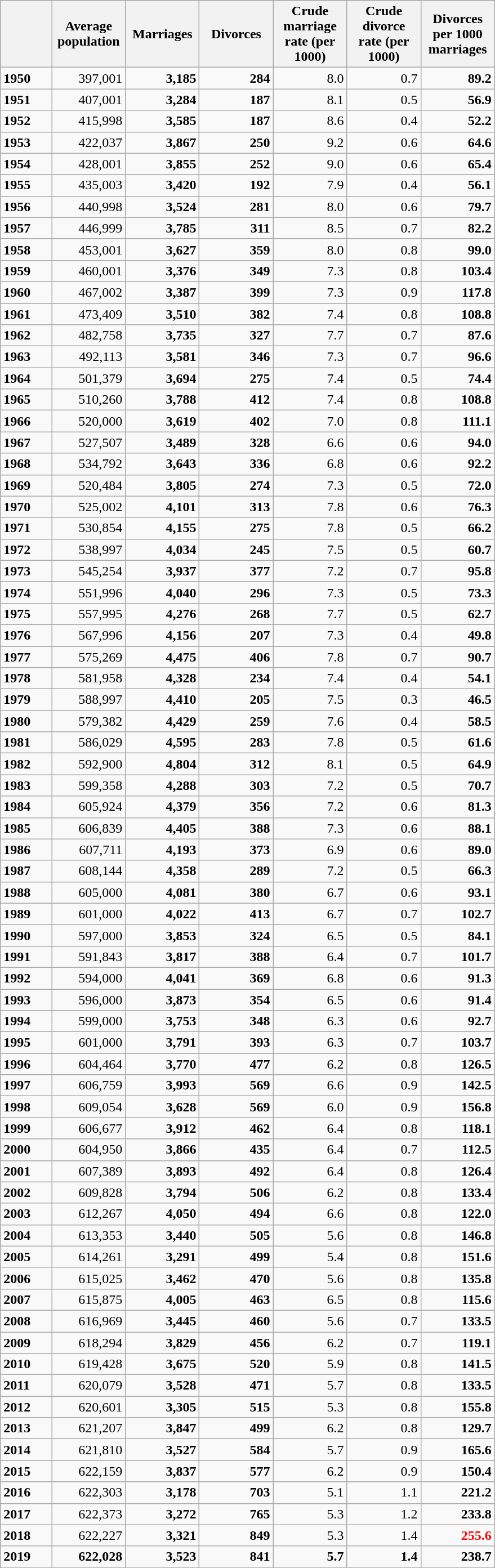<table class="wikitable collapsible collapsed">
<tr>
<th style="width:40pt;"></th>
<th style="width:60pt;">Average population</th>
<th style="width:60pt;">Marriages</th>
<th style="width:60pt;">Divorces</th>
<th style="width:60pt;">Crude marriage rate (per 1000)</th>
<th style="width:60pt;">Crude divorce rate (per 1000)</th>
<th style="width:60pt;">Divorces per 1000 marriages</th>
</tr>
<tr>
<td><strong>1950</strong></td>
<td style="text-align:right;">397,001</td>
<td style="text-align:right;"><strong>3,185</strong></td>
<td style="text-align:right;"><strong>284</strong></td>
<td style="text-align:right;">8.0</td>
<td style="text-align:right;">0.7</td>
<td style="text-align:right;"><strong>89.2</strong></td>
</tr>
<tr>
<td><strong>1951</strong></td>
<td style="text-align:right;">407,001</td>
<td style="text-align:right;"><strong>3,284</strong></td>
<td style="text-align:right;"><strong>187</strong></td>
<td style="text-align:right;">8.1</td>
<td style="text-align:right;">0.5</td>
<td style="text-align:right;"><strong>56.9</strong></td>
</tr>
<tr>
<td><strong>1952</strong></td>
<td style="text-align:right;">415,998</td>
<td style="text-align:right;"><strong>3,585</strong></td>
<td style="text-align:right;"><strong>187</strong></td>
<td style="text-align:right;">8.6</td>
<td style="text-align:right;">0.4</td>
<td style="text-align:right;"><strong>52.2</strong></td>
</tr>
<tr>
<td><strong>1953</strong></td>
<td style="text-align:right;">422,037</td>
<td style="text-align:right;"><strong>3,867</strong></td>
<td style="text-align:right;"><strong>250</strong></td>
<td style="text-align:right;">9.2</td>
<td style="text-align:right;">0.6</td>
<td style="text-align:right;"><strong>64.6</strong></td>
</tr>
<tr>
<td><strong>1954</strong></td>
<td style="text-align:right;">428,001</td>
<td style="text-align:right;"><strong>3,855</strong></td>
<td style="text-align:right;"><strong>252</strong></td>
<td style="text-align:right;">9.0</td>
<td style="text-align:right;">0.6</td>
<td style="text-align:right;"><strong>65.4</strong></td>
</tr>
<tr>
<td><strong>1955</strong></td>
<td style="text-align:right;">435,003</td>
<td style="text-align:right;"><strong>3,420</strong></td>
<td style="text-align:right;"><strong>192</strong></td>
<td style="text-align:right;">7.9</td>
<td style="text-align:right;">0.4</td>
<td style="text-align:right;"><strong>56.1</strong></td>
</tr>
<tr>
<td><strong>1956</strong></td>
<td style="text-align:right;">440,998</td>
<td style="text-align:right;"><strong>3,524</strong></td>
<td style="text-align:right;"><strong>281</strong></td>
<td style="text-align:right;">8.0</td>
<td style="text-align:right;">0.6</td>
<td style="text-align:right;"><strong>79.7</strong></td>
</tr>
<tr>
<td><strong>1957</strong></td>
<td style="text-align:right;">446,999</td>
<td style="text-align:right;"><strong>3,785</strong></td>
<td style="text-align:right;"><strong>311</strong></td>
<td style="text-align:right;">8.5</td>
<td style="text-align:right;">0.7</td>
<td style="text-align:right;"><strong>82.2</strong></td>
</tr>
<tr>
<td><strong>1958</strong></td>
<td style="text-align:right;">453,001</td>
<td style="text-align:right;"><strong>3,627</strong></td>
<td style="text-align:right;"><strong>359</strong></td>
<td style="text-align:right;">8.0</td>
<td style="text-align:right;">0.8</td>
<td style="text-align:right;"><strong>99.0</strong></td>
</tr>
<tr>
<td><strong>1959</strong></td>
<td style="text-align:right;">460,001</td>
<td style="text-align:right;"><strong>3,376</strong></td>
<td style="text-align:right;"><strong>349</strong></td>
<td style="text-align:right;">7.3</td>
<td style="text-align:right;">0.8</td>
<td style="text-align:right;"><strong>103.4</strong></td>
</tr>
<tr>
<td><strong>1960</strong></td>
<td style="text-align:right;">467,002</td>
<td style="text-align:right;"><strong>3,387</strong></td>
<td style="text-align:right;"><strong>399</strong></td>
<td style="text-align:right;">7.3</td>
<td style="text-align:right;">0.9</td>
<td style="text-align:right;"><strong>117.8</strong></td>
</tr>
<tr>
<td><strong>1961</strong></td>
<td style="text-align:right;">473,409</td>
<td style="text-align:right;"><strong>3,510</strong></td>
<td style="text-align:right;"><strong>382</strong></td>
<td style="text-align:right;">7.4</td>
<td style="text-align:right;">0.8</td>
<td style="text-align:right;"><strong>108.8</strong></td>
</tr>
<tr>
<td><strong>1962</strong></td>
<td style="text-align:right;">482,758</td>
<td style="text-align:right;"><strong>3,735</strong></td>
<td style="text-align:right;"><strong>327</strong></td>
<td style="text-align:right;">7.7</td>
<td style="text-align:right;">0.7</td>
<td style="text-align:right;"><strong>87.6</strong></td>
</tr>
<tr>
<td><strong>1963</strong></td>
<td style="text-align:right;">492,113</td>
<td style="text-align:right;"><strong>3,581</strong></td>
<td style="text-align:right;"><strong>346</strong></td>
<td style="text-align:right;">7.3</td>
<td style="text-align:right;">0.7</td>
<td style="text-align:right;"><strong>96.6</strong></td>
</tr>
<tr>
<td><strong>1964</strong></td>
<td style="text-align:right;">501,379</td>
<td style="text-align:right;"><strong>3,694</strong></td>
<td style="text-align:right;"><strong>275</strong></td>
<td style="text-align:right;">7.4</td>
<td style="text-align:right;">0.5</td>
<td style="text-align:right;"><strong>74.4</strong></td>
</tr>
<tr>
<td><strong>1965</strong></td>
<td style="text-align:right;">510,260</td>
<td style="text-align:right;"><strong>3,788</strong></td>
<td style="text-align:right;"><strong>412</strong></td>
<td style="text-align:right;">7.4</td>
<td style="text-align:right;">0.8</td>
<td style="text-align:right;"><strong>108.8</strong></td>
</tr>
<tr>
<td><strong>1966</strong></td>
<td style="text-align:right;">520,000</td>
<td style="text-align:right;"><strong>3,619</strong></td>
<td style="text-align:right;"><strong>402</strong></td>
<td style="text-align:right;">7.0</td>
<td style="text-align:right;">0.8</td>
<td style="text-align:right;"><strong>111.1</strong></td>
</tr>
<tr>
<td><strong>1967</strong></td>
<td style="text-align:right;">527,507</td>
<td style="text-align:right;"><strong>3,489</strong></td>
<td style="text-align:right;"><strong>328</strong></td>
<td style="text-align:right;">6.6</td>
<td style="text-align:right;">0.6</td>
<td style="text-align:right;"><strong>94.0</strong></td>
</tr>
<tr>
<td><strong>1968</strong></td>
<td style="text-align:right;">534,792</td>
<td style="text-align:right;"><strong>3,643</strong></td>
<td style="text-align:right;"><strong>336</strong></td>
<td style="text-align:right;">6.8</td>
<td style="text-align:right;">0.6</td>
<td style="text-align:right;"><strong>92.2</strong></td>
</tr>
<tr>
<td><strong>1969</strong></td>
<td style="text-align:right;">520,484</td>
<td style="text-align:right;"><strong>3,805</strong></td>
<td style="text-align:right;"><strong>274</strong></td>
<td style="text-align:right;">7.3</td>
<td style="text-align:right;">0.5</td>
<td style="text-align:right;"><strong>72.0</strong></td>
</tr>
<tr>
<td><strong>1970</strong></td>
<td style="text-align:right;">525,002</td>
<td style="text-align:right;"><strong>4,101</strong></td>
<td style="text-align:right;"><strong>313</strong></td>
<td style="text-align:right;">7.8</td>
<td style="text-align:right;">0.6</td>
<td style="text-align:right;"><strong>76.3</strong></td>
</tr>
<tr>
<td><strong>1971</strong></td>
<td style="text-align:right;">530,854</td>
<td style="text-align:right;"><strong>4,155</strong></td>
<td style="text-align:right;"><strong>275</strong></td>
<td style="text-align:right;">7.8</td>
<td style="text-align:right;">0.5</td>
<td style="text-align:right;"><strong>66.2</strong></td>
</tr>
<tr>
<td><strong>1972</strong></td>
<td style="text-align:right;">538,997</td>
<td style="text-align:right;"><strong>4,034</strong></td>
<td style="text-align:right;"><strong>245</strong></td>
<td style="text-align:right;">7.5</td>
<td style="text-align:right;">0.5</td>
<td style="text-align:right;"><strong>60.7</strong></td>
</tr>
<tr>
<td><strong>1973</strong></td>
<td style="text-align:right;">545,254</td>
<td style="text-align:right;"><strong>3,937</strong></td>
<td style="text-align:right;"><strong>377</strong></td>
<td style="text-align:right;">7.2</td>
<td style="text-align:right;">0.7</td>
<td style="text-align:right;"><strong>95.8</strong></td>
</tr>
<tr>
<td><strong>1974</strong></td>
<td style="text-align:right;">551,996</td>
<td style="text-align:right;"><strong>4,040</strong></td>
<td style="text-align:right;"><strong>296</strong></td>
<td style="text-align:right;">7.3</td>
<td style="text-align:right;">0.5</td>
<td style="text-align:right;"><strong>73.3</strong></td>
</tr>
<tr>
<td><strong>1975</strong></td>
<td style="text-align:right;">557,995</td>
<td style="text-align:right;"><strong>4,276</strong></td>
<td style="text-align:right;"><strong>268</strong></td>
<td style="text-align:right;">7.7</td>
<td style="text-align:right;">0.5</td>
<td style="text-align:right;"><strong>62.7</strong></td>
</tr>
<tr>
<td><strong>1976</strong></td>
<td style="text-align:right;">567,996</td>
<td style="text-align:right;"><strong>4,156</strong></td>
<td style="text-align:right;"><strong>207</strong></td>
<td style="text-align:right;">7.3</td>
<td style="text-align:right;">0.4</td>
<td style="text-align:right;"><strong>49.8</strong></td>
</tr>
<tr>
<td><strong>1977</strong></td>
<td style="text-align:right;">575,269</td>
<td style="text-align:right;"><strong>4,475</strong></td>
<td style="text-align:right;"><strong>406</strong></td>
<td style="text-align:right;">7.8</td>
<td style="text-align:right;">0.7</td>
<td style="text-align:right;"><strong>90.7</strong></td>
</tr>
<tr>
<td><strong>1978</strong></td>
<td style="text-align:right;">581,958</td>
<td style="text-align:right;"><strong>4,328</strong></td>
<td style="text-align:right;"><strong>234</strong></td>
<td style="text-align:right;">7.4</td>
<td style="text-align:right;">0.4</td>
<td style="text-align:right;"><strong>54.1</strong></td>
</tr>
<tr>
<td><strong>1979</strong></td>
<td style="text-align:right;">588,997</td>
<td style="text-align:right;"><strong>4,410</strong></td>
<td style="text-align:right;"><strong>205</strong></td>
<td style="text-align:right;">7.5</td>
<td style="text-align:right;">0.3</td>
<td style="text-align:right;"><strong>46.5</strong></td>
</tr>
<tr>
<td><strong>1980</strong></td>
<td style="text-align:right;">579,382</td>
<td style="text-align:right;"><strong>4,429</strong></td>
<td style="text-align:right;"><strong>259</strong></td>
<td style="text-align:right;">7.6</td>
<td style="text-align:right;">0.4</td>
<td style="text-align:right;"><strong>58.5</strong></td>
</tr>
<tr>
<td><strong>1981</strong></td>
<td style="text-align:right;">586,029</td>
<td style="text-align:right;"><strong>4,595</strong></td>
<td style="text-align:right;"><strong>283</strong></td>
<td style="text-align:right;">7.8</td>
<td style="text-align:right;">0.5</td>
<td style="text-align:right;"><strong>61.6</strong></td>
</tr>
<tr>
<td><strong>1982</strong></td>
<td style="text-align:right;">592,900</td>
<td style="text-align:right;"><strong>4,804</strong></td>
<td style="text-align:right;"><strong>312</strong></td>
<td style="text-align:right;">8.1</td>
<td style="text-align:right;">0.5</td>
<td style="text-align:right;"><strong>64.9</strong></td>
</tr>
<tr>
<td><strong>1983</strong></td>
<td style="text-align:right;">599,358</td>
<td style="text-align:right;"><strong>4,288</strong></td>
<td style="text-align:right;"><strong>303</strong></td>
<td style="text-align:right;">7.2</td>
<td style="text-align:right;">0.5</td>
<td style="text-align:right;"><strong>70.7</strong></td>
</tr>
<tr>
<td><strong>1984</strong></td>
<td style="text-align:right;">605,924</td>
<td style="text-align:right;"><strong>4,379</strong></td>
<td style="text-align:right;"><strong>356</strong></td>
<td style="text-align:right;">7.2</td>
<td style="text-align:right;">0.6</td>
<td style="text-align:right;"><strong>81.3</strong></td>
</tr>
<tr>
<td><strong>1985</strong></td>
<td style="text-align:right;">606,839</td>
<td style="text-align:right;"><strong>4,405</strong></td>
<td style="text-align:right;"><strong>388</strong></td>
<td style="text-align:right;">7.3</td>
<td style="text-align:right;">0.6</td>
<td style="text-align:right;"><strong>88.1</strong></td>
</tr>
<tr>
<td><strong>1986</strong></td>
<td style="text-align:right;">607,711</td>
<td style="text-align:right;"><strong>4,193</strong></td>
<td style="text-align:right;"><strong>373</strong></td>
<td style="text-align:right;">6.9</td>
<td style="text-align:right;">0.6</td>
<td style="text-align:right;"><strong>89.0</strong></td>
</tr>
<tr>
<td><strong>1987</strong></td>
<td style="text-align:right;">608,144</td>
<td style="text-align:right;"><strong>4,358</strong></td>
<td style="text-align:right;"><strong>289</strong></td>
<td style="text-align:right;">7.2</td>
<td style="text-align:right;">0.5</td>
<td style="text-align:right;"><strong>66.3</strong></td>
</tr>
<tr>
<td><strong>1988</strong></td>
<td style="text-align:right;">605,000</td>
<td style="text-align:right;"><strong>4,081</strong></td>
<td style="text-align:right;"><strong>380</strong></td>
<td style="text-align:right;">6.7</td>
<td style="text-align:right;">0.6</td>
<td style="text-align:right;"><strong>93.1</strong></td>
</tr>
<tr>
<td><strong>1989</strong></td>
<td style="text-align:right;">601,000</td>
<td style="text-align:right;"><strong>4,022</strong></td>
<td style="text-align:right;"><strong>413</strong></td>
<td style="text-align:right;">6.7</td>
<td style="text-align:right;">0.7</td>
<td style="text-align:right;"><strong>102.7</strong></td>
</tr>
<tr>
<td><strong>1990</strong></td>
<td style="text-align:right;">597,000</td>
<td style="text-align:right;"><strong>3,853</strong></td>
<td style="text-align:right;"><strong>324</strong></td>
<td style="text-align:right;">6.5</td>
<td style="text-align:right;">0.5</td>
<td style="text-align:right;"><strong>84.1</strong></td>
</tr>
<tr>
<td><strong>1991</strong></td>
<td style="text-align:right;">591,843</td>
<td style="text-align:right;"><strong>3,817</strong></td>
<td style="text-align:right;"><strong>388</strong></td>
<td style="text-align:right;">6.4</td>
<td style="text-align:right;">0.7</td>
<td style="text-align:right;"><strong>101.7</strong></td>
</tr>
<tr>
<td><strong>1992</strong></td>
<td style="text-align:right;">594,000</td>
<td style="text-align:right;"><strong>4,041</strong></td>
<td style="text-align:right;"><strong>369</strong></td>
<td style="text-align:right;">6.8</td>
<td style="text-align:right;">0.6</td>
<td style="text-align:right;"><strong>91.3</strong></td>
</tr>
<tr>
<td><strong>1993</strong></td>
<td style="text-align:right;">596,000</td>
<td style="text-align:right;"><strong>3,873</strong></td>
<td style="text-align:right;"><strong>354</strong></td>
<td style="text-align:right;">6.5</td>
<td style="text-align:right;">0.6</td>
<td style="text-align:right;"><strong>91.4</strong></td>
</tr>
<tr>
<td><strong>1994</strong></td>
<td style="text-align:right;">599,000</td>
<td style="text-align:right;"><strong>3,753</strong></td>
<td style="text-align:right;"><strong>348</strong></td>
<td style="text-align:right;">6.3</td>
<td style="text-align:right;">0.6</td>
<td style="text-align:right;"><strong>92.7</strong></td>
</tr>
<tr>
<td><strong>1995</strong></td>
<td style="text-align:right;">601,000</td>
<td style="text-align:right;"><strong>3,791</strong></td>
<td style="text-align:right;"><strong>393</strong></td>
<td style="text-align:right;">6.3</td>
<td style="text-align:right;">0.7</td>
<td style="text-align:right;"><strong>103.7</strong></td>
</tr>
<tr>
<td><strong>1996</strong></td>
<td style="text-align:right;">604,464</td>
<td style="text-align:right;"><strong>3,770</strong></td>
<td style="text-align:right;"><strong>477</strong></td>
<td style="text-align:right;">6.2</td>
<td style="text-align:right;">0.8</td>
<td style="text-align:right;"><strong>126.5</strong></td>
</tr>
<tr>
<td><strong>1997</strong></td>
<td style="text-align:right;">606,759</td>
<td style="text-align:right;"><strong>3,993</strong></td>
<td style="text-align:right;"><strong>569</strong></td>
<td style="text-align:right;">6.6</td>
<td style="text-align:right;">0.9</td>
<td style="text-align:right;"><strong>142.5</strong></td>
</tr>
<tr>
<td><strong>1998</strong></td>
<td style="text-align:right;">609,054</td>
<td style="text-align:right;"><strong>3,628</strong></td>
<td style="text-align:right;"><strong>569</strong></td>
<td style="text-align:right;">6.0</td>
<td style="text-align:right;">0.9</td>
<td style="text-align:right;"><strong>156.8</strong></td>
</tr>
<tr>
<td><strong>1999</strong></td>
<td style="text-align:right;">606,677</td>
<td style="text-align:right;"><strong>3,912</strong></td>
<td style="text-align:right;"><strong>462</strong></td>
<td style="text-align:right;">6.4</td>
<td style="text-align:right;">0.8</td>
<td style="text-align:right;"><strong>118.1</strong></td>
</tr>
<tr>
<td><strong>2000</strong></td>
<td style="text-align:right;">604,950</td>
<td style="text-align:right;"><strong>3,866</strong></td>
<td style="text-align:right;"><strong>435</strong></td>
<td style="text-align:right;">6.4</td>
<td style="text-align:right;">0.7</td>
<td style="text-align:right;"><strong>112.5</strong></td>
</tr>
<tr>
<td><strong>2001</strong></td>
<td style="text-align:right;">607,389</td>
<td style="text-align:right;"><strong>3,893</strong></td>
<td style="text-align:right;"><strong>492</strong></td>
<td style="text-align:right;">6.4</td>
<td style="text-align:right;">0.8</td>
<td style="text-align:right;"><strong>126.4</strong></td>
</tr>
<tr>
<td><strong>2002</strong></td>
<td style="text-align:right;">609,828</td>
<td style="text-align:right;"><strong>3,794</strong></td>
<td style="text-align:right;"><strong>506</strong></td>
<td style="text-align:right;">6.2</td>
<td style="text-align:right;">0.8</td>
<td style="text-align:right;"><strong>133.4</strong></td>
</tr>
<tr>
<td><strong>2003</strong></td>
<td style="text-align:right;">612,267</td>
<td style="text-align:right;"><strong>4,050</strong></td>
<td style="text-align:right;"><strong>494</strong></td>
<td style="text-align:right;">6.6</td>
<td style="text-align:right;">0.8</td>
<td style="text-align:right;"><strong>122.0</strong></td>
</tr>
<tr>
<td><strong>2004</strong></td>
<td style="text-align:right;">613,353</td>
<td style="text-align:right;"><strong>3,440</strong></td>
<td style="text-align:right;"><strong>505</strong></td>
<td style="text-align:right;">5.6</td>
<td style="text-align:right;">0.8</td>
<td style="text-align:right;"><strong>146.8</strong></td>
</tr>
<tr>
<td><strong>2005</strong></td>
<td style="text-align:right;">614,261</td>
<td style="text-align:right;"><strong>3,291</strong></td>
<td style="text-align:right;"><strong>499</strong></td>
<td style="text-align:right;">5.4</td>
<td style="text-align:right;">0.8</td>
<td style="text-align:right;"><strong>151.6</strong></td>
</tr>
<tr>
<td><strong>2006</strong></td>
<td style="text-align:right;">615,025</td>
<td style="text-align:right;"><strong>3,462</strong></td>
<td style="text-align:right;"><strong>470</strong></td>
<td style="text-align:right;">5.6</td>
<td style="text-align:right;">0.8</td>
<td style="text-align:right;"><strong>135.8</strong></td>
</tr>
<tr>
<td><strong>2007</strong></td>
<td style="text-align:right;">615,875</td>
<td style="text-align:right;"><strong>4,005</strong></td>
<td style="text-align:right;"><strong>463</strong></td>
<td style="text-align:right;">6.5</td>
<td style="text-align:right;">0.8</td>
<td style="text-align:right;"><strong>115.6</strong></td>
</tr>
<tr>
<td><strong>2008</strong></td>
<td style="text-align:right;">616,969</td>
<td style="text-align:right;"><strong>3,445</strong></td>
<td style="text-align:right;"><strong>460</strong></td>
<td style="text-align:right;">5.6</td>
<td style="text-align:right;">0.7</td>
<td style="text-align:right;"><strong>133.5</strong></td>
</tr>
<tr>
<td><strong>2009</strong></td>
<td style="text-align:right;">618,294</td>
<td style="text-align:right;"><strong>3,829</strong></td>
<td style="text-align:right;"><strong>456</strong></td>
<td style="text-align:right;">6.2</td>
<td style="text-align:right;">0.7</td>
<td style="text-align:right;"><strong>119.1</strong></td>
</tr>
<tr>
<td><strong>2010</strong></td>
<td style="text-align:right;">619,428</td>
<td style="text-align:right;"><strong>3,675</strong></td>
<td style="text-align:right;"><strong>520</strong></td>
<td style="text-align:right;">5.9</td>
<td style="text-align:right;">0.8</td>
<td style="text-align:right;"><strong>141.5</strong></td>
</tr>
<tr>
<td><strong>2011</strong></td>
<td style="text-align:right;">620,079</td>
<td style="text-align:right;"><strong>3,528</strong></td>
<td style="text-align:right;"><strong>471</strong></td>
<td style="text-align:right;">5.7</td>
<td style="text-align:right;">0.8</td>
<td style="text-align:right;"><strong>133.5</strong></td>
</tr>
<tr>
<td><strong>2012</strong></td>
<td style="text-align:right;">620,601</td>
<td style="text-align:right;"><strong>3,305</strong></td>
<td style="text-align:right;"><strong>515</strong></td>
<td style="text-align:right;">5.3</td>
<td style="text-align:right;">0.8</td>
<td style="text-align:right;"><strong>155.8</strong></td>
</tr>
<tr>
<td><strong>2013</strong></td>
<td style="text-align:right;">621,207</td>
<td style="text-align:right;"><strong>3,847</strong></td>
<td style="text-align:right;"><strong>499</strong></td>
<td style="text-align:right;">6.2</td>
<td style="text-align:right;">0.8</td>
<td style="text-align:right;"><strong>129.7</strong></td>
</tr>
<tr>
<td><strong>2014</strong></td>
<td style="text-align:right;">621,810</td>
<td style="text-align:right;"><strong>3,527</strong></td>
<td style="text-align:right;"><strong>584</strong></td>
<td style="text-align:right;">5.7</td>
<td style="text-align:right;">0.9</td>
<td style="text-align:right;"><strong>165.6</strong></td>
</tr>
<tr>
<td><strong>2015</strong></td>
<td style="text-align:right;">622,159</td>
<td style="text-align:right;"><strong>3,837</strong></td>
<td style="text-align:right;"><strong>577</strong></td>
<td style="text-align:right;">6.2</td>
<td style="text-align:right;">0.9</td>
<td style="text-align:right;"><strong>150.4</strong></td>
</tr>
<tr>
<td><strong>2016</strong></td>
<td style="text-align:right;">622,303</td>
<td style="text-align:right;"><strong>3,178</strong></td>
<td style="text-align:right;"><strong>703</strong></td>
<td style="text-align:right;">5.1</td>
<td style="text-align:right;">1.1</td>
<td style="text-align:right;"><strong>221.2</strong></td>
</tr>
<tr>
<td><strong>2017</strong></td>
<td style="text-align:right;">622,373</td>
<td style="text-align:right;"><strong>3,272</strong></td>
<td style="text-align:right;"><strong>765</strong></td>
<td style="text-align:right;">5.3</td>
<td style="text-align:right;">1.2</td>
<td style="text-align:right;"><strong>233.8</strong></td>
</tr>
<tr>
<td><strong>2018 </strong></td>
<td style="text-align:right;">622,227</td>
<td style="text-align:right;"><strong>3,321</strong></td>
<td style="text-align:right;"><strong>849</strong></td>
<td style="text-align:right;">5.3</td>
<td style="text-align:right;">1.4</td>
<td style="text-align:right; color:red;"><strong>255.6</strong></td>
</tr>
<tr>
<td><strong>2019</strong></td>
<td style="text-align:right;"><strong>622,028</strong></td>
<td style="text-align:right;"><strong>3,523</strong></td>
<td style="text-align:right;"><strong>841</strong></td>
<td style="text-align:right;"><strong>5.7</strong></td>
<td style="text-align:right;"><strong>1.4</strong></td>
<td style="text-align:right;"><strong>238.7</strong></td>
</tr>
<tr>
</tr>
</table>
